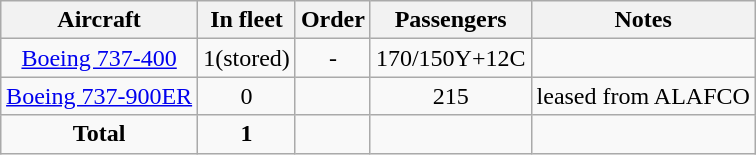<table class="wikitable" style="margin:1em auto; text-align:center;">
<tr>
<th>Aircraft</th>
<th style="width:25px;">In fleet</th>
<th>Order</th>
<th>Passengers</th>
<th>Notes</th>
</tr>
<tr>
<td><a href='#'>Boeing 737-400</a></td>
<td align=center>1(stored)</td>
<td align=center>-</td>
<td align=center>170/150Y+12C</td>
<td align=center></td>
</tr>
<tr>
<td><a href='#'>Boeing 737-900ER</a></td>
<td align=center>0</td>
<td align=center></td>
<td align=center>215</td>
<td align=center>leased from ALAFCO</td>
</tr>
<tr>
<td align="center"><strong>Total</strong></td>
<td align="center"><strong>1</strong></td>
<td align="center"></td>
<td align="center"></td>
<td></td>
</tr>
</table>
